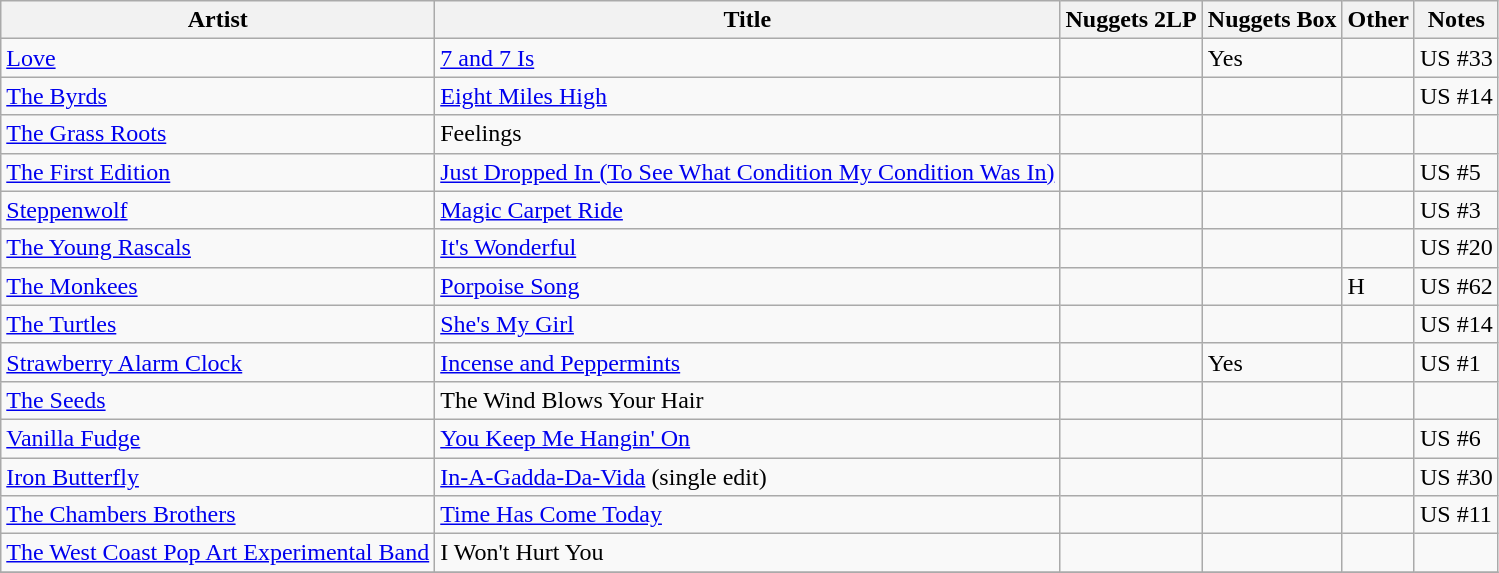<table class="wikitable sortable">
<tr>
<th>Artist</th>
<th>Title</th>
<th>Nuggets 2LP</th>
<th>Nuggets Box</th>
<th>Other</th>
<th>Notes</th>
</tr>
<tr>
<td><a href='#'>Love</a></td>
<td><a href='#'>7 and 7 Is</a></td>
<td></td>
<td>Yes</td>
<td></td>
<td>US #33</td>
</tr>
<tr>
<td><a href='#'>The Byrds</a></td>
<td><a href='#'>Eight Miles High</a></td>
<td></td>
<td></td>
<td></td>
<td>US #14</td>
</tr>
<tr>
<td><a href='#'>The Grass Roots</a></td>
<td>Feelings</td>
<td></td>
<td></td>
<td></td>
<td></td>
</tr>
<tr>
<td><a href='#'>The First Edition</a></td>
<td><a href='#'>Just Dropped In (To See What Condition My Condition Was In)</a></td>
<td></td>
<td></td>
<td></td>
<td>US #5</td>
</tr>
<tr>
<td><a href='#'>Steppenwolf</a></td>
<td><a href='#'>Magic Carpet Ride</a></td>
<td></td>
<td></td>
<td></td>
<td>US #3</td>
</tr>
<tr>
<td><a href='#'>The Young Rascals</a></td>
<td><a href='#'>It's Wonderful</a></td>
<td></td>
<td></td>
<td></td>
<td>US #20</td>
</tr>
<tr>
<td><a href='#'>The Monkees</a></td>
<td><a href='#'>Porpoise Song</a></td>
<td></td>
<td></td>
<td>H</td>
<td>US #62</td>
</tr>
<tr>
<td><a href='#'>The Turtles</a></td>
<td><a href='#'>She's My Girl</a></td>
<td></td>
<td></td>
<td></td>
<td>US #14</td>
</tr>
<tr>
<td><a href='#'>Strawberry Alarm Clock</a></td>
<td><a href='#'>Incense and Peppermints</a></td>
<td></td>
<td>Yes</td>
<td></td>
<td>US #1</td>
</tr>
<tr>
<td><a href='#'>The Seeds</a></td>
<td>The Wind Blows Your Hair</td>
<td></td>
<td></td>
<td></td>
<td></td>
</tr>
<tr>
<td><a href='#'>Vanilla Fudge</a></td>
<td><a href='#'>You Keep Me Hangin' On</a></td>
<td></td>
<td></td>
<td></td>
<td>US #6</td>
</tr>
<tr>
<td><a href='#'>Iron Butterfly</a></td>
<td><a href='#'>In-A-Gadda-Da-Vida</a> (single edit)</td>
<td></td>
<td></td>
<td></td>
<td>US #30</td>
</tr>
<tr>
<td><a href='#'>The Chambers Brothers</a></td>
<td><a href='#'>Time Has Come Today</a></td>
<td></td>
<td></td>
<td></td>
<td>US #11</td>
</tr>
<tr>
<td><a href='#'>The West Coast Pop Art Experimental Band</a></td>
<td>I Won't Hurt You</td>
<td></td>
<td></td>
<td></td>
<td></td>
</tr>
<tr>
</tr>
</table>
